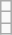<table class="wikitable" style="text-align:center;">
<tr>
<td></td>
</tr>
<tr>
<td></td>
</tr>
<tr>
<td></td>
</tr>
</table>
